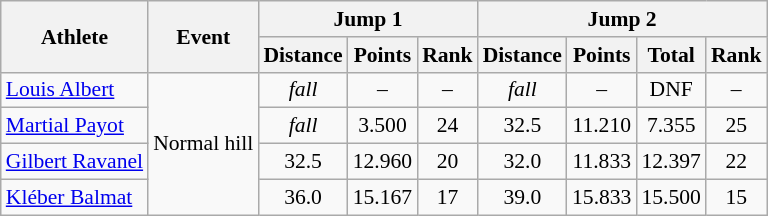<table class="wikitable" style="font-size:90%">
<tr>
<th rowspan="2">Athlete</th>
<th rowspan="2">Event</th>
<th colspan="3">Jump 1</th>
<th colspan="4">Jump 2</th>
</tr>
<tr>
<th>Distance</th>
<th>Points</th>
<th>Rank</th>
<th>Distance</th>
<th>Points</th>
<th>Total</th>
<th>Rank</th>
</tr>
<tr>
<td><a href='#'>Louis Albert</a></td>
<td rowspan="4">Normal hill</td>
<td align="center"><em>fall</em></td>
<td align="center">–</td>
<td align="center">–</td>
<td align="center"><em>fall</em></td>
<td align="center">–</td>
<td align="center">DNF</td>
<td align="center">–</td>
</tr>
<tr>
<td><a href='#'>Martial Payot</a></td>
<td align="center"><em>fall</em></td>
<td align="center">3.500</td>
<td align="center">24</td>
<td align="center">32.5</td>
<td align="center">11.210</td>
<td align="center">7.355</td>
<td align="center">25</td>
</tr>
<tr>
<td><a href='#'>Gilbert Ravanel</a></td>
<td align="center">32.5</td>
<td align="center">12.960</td>
<td align="center">20</td>
<td align="center">32.0</td>
<td align="center">11.833</td>
<td align="center">12.397</td>
<td align="center">22</td>
</tr>
<tr>
<td><a href='#'>Kléber Balmat</a></td>
<td align="center">36.0</td>
<td align="center">15.167</td>
<td align="center">17</td>
<td align="center">39.0</td>
<td align="center">15.833</td>
<td align="center">15.500</td>
<td align="center">15</td>
</tr>
</table>
